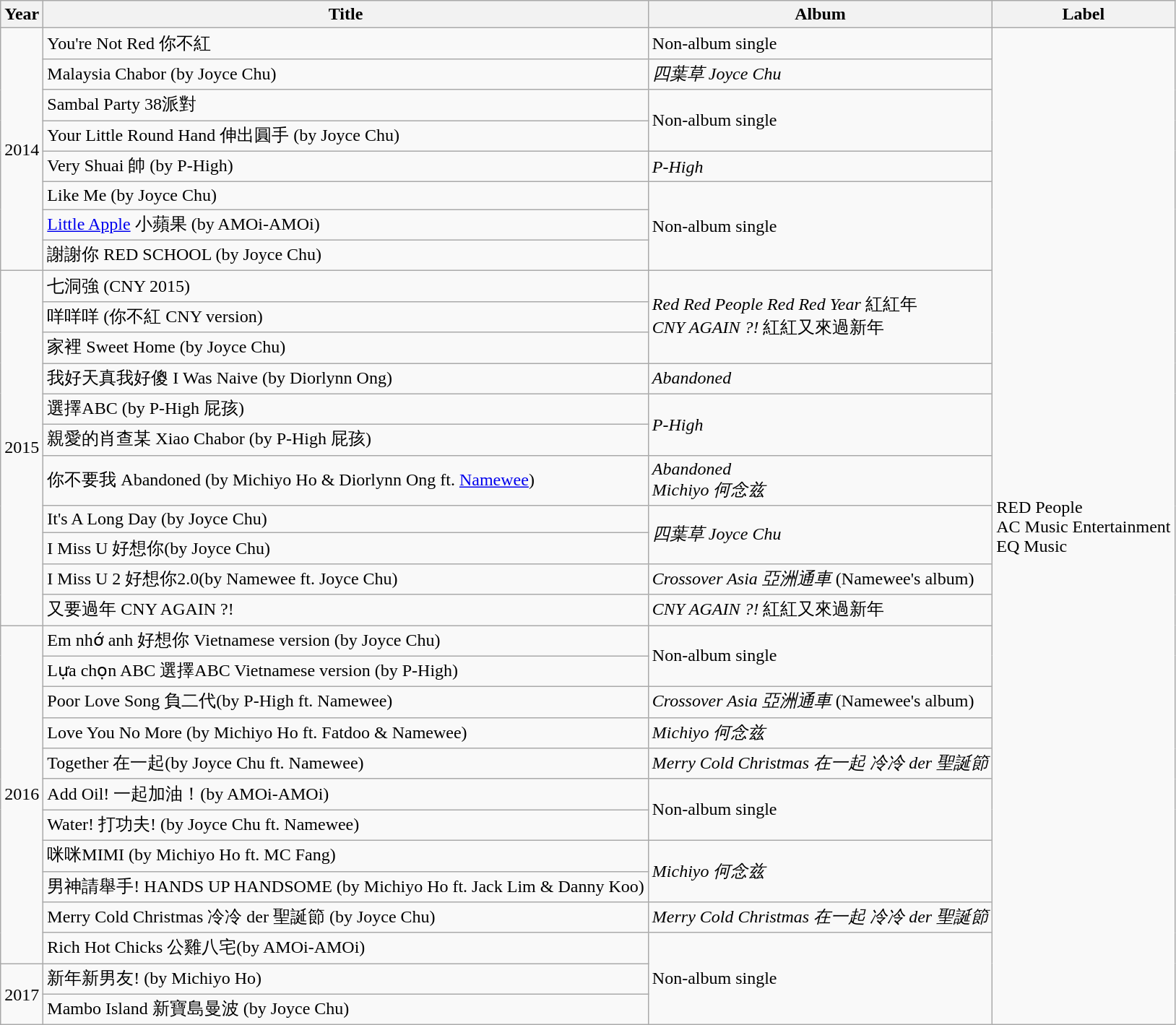<table class="wikitable">
<tr>
<th>Year</th>
<th>Title</th>
<th>Album</th>
<th>Label</th>
</tr>
<tr>
<td rowspan="8">2014</td>
<td>You're Not Red 你不紅</td>
<td>Non-album single</td>
<td rowspan="32">RED People <br> AC Music Entertainment <br> EQ Music</td>
</tr>
<tr>
<td>Malaysia Chabor (by Joyce Chu)</td>
<td><em>四葉草 Joyce Chu</em></td>
</tr>
<tr>
<td>Sambal Party 38派對</td>
<td rowspan="2">Non-album single</td>
</tr>
<tr>
<td>Your Little Round Hand 伸出圓手 (by Joyce Chu)</td>
</tr>
<tr>
<td>Very Shuai 帥 (by P-High)</td>
<td><em>P-High</em></td>
</tr>
<tr>
<td>Like Me (by Joyce Chu)</td>
<td rowspan="3">Non-album single</td>
</tr>
<tr>
<td><a href='#'>Little Apple</a> 小蘋果 (by AMOi-AMOi)</td>
</tr>
<tr>
<td>謝謝你 RED SCHOOL (by Joyce Chu)</td>
</tr>
<tr>
<td rowspan="11">2015</td>
<td>七洞強 (CNY 2015)</td>
<td rowspan="3"><em>Red Red People Red Red Year</em> 紅紅年<br><em>CNY AGAIN ?!</em> 紅紅又來過新年</td>
</tr>
<tr>
<td>咩咩咩 (你不紅 CNY version)</td>
</tr>
<tr>
<td>家裡 Sweet Home (by Joyce Chu)</td>
</tr>
<tr>
<td>我好天真我好傻 I Was Naive (by Diorlynn Ong)</td>
<td><em>Abandoned </em></td>
</tr>
<tr>
<td>選擇ABC (by P-High 屁孩)</td>
<td rowspan="2"><em>P-High</em></td>
</tr>
<tr>
<td>親愛的肖查某 Xiao Chabor (by P-High 屁孩)</td>
</tr>
<tr>
<td>你不要我 Abandoned (by Michiyo Ho & Diorlynn Ong ft. <a href='#'>Namewee</a>)</td>
<td><em>Abandoned</em><br><em>Michiyo 何念兹</em></td>
</tr>
<tr>
<td>It's A Long Day (by Joyce Chu)</td>
<td rowspan="2"><em>四葉草 Joyce Chu</em></td>
</tr>
<tr>
<td>I Miss U 好想你(by Joyce Chu)</td>
</tr>
<tr>
<td>I Miss U 2 好想你2.0(by Namewee ft. Joyce Chu)</td>
<td><em>Crossover Asia 亞洲通車</em> (Namewee's album)</td>
</tr>
<tr>
<td>又要過年 CNY AGAIN ?!</td>
<td><em>CNY AGAIN ?!</em> 紅紅又來過新年</td>
</tr>
<tr>
<td rowspan="11">2016</td>
<td>Em nhớ anh 好想你 Vietnamese version (by Joyce Chu)</td>
<td rowspan="2">Non-album single</td>
</tr>
<tr>
<td>Lựa chọn ABC 選擇ABC Vietnamese version (by P-High)</td>
</tr>
<tr>
<td>Poor Love Song 負二代(by P-High ft. Namewee)</td>
<td><em>Crossover Asia 亞洲通車</em> (Namewee's album)</td>
</tr>
<tr>
<td>Love You No More (by Michiyo Ho ft. Fatdoo & Namewee)</td>
<td><em>Michiyo 何念兹</em></td>
</tr>
<tr>
<td>Together 在一起(by Joyce Chu ft. Namewee)</td>
<td><em>Merry Cold Christmas 在一起 冷冷 der 聖誕節</em></td>
</tr>
<tr>
<td>Add Oil! 一起加油！(by AMOi-AMOi)</td>
<td rowspan="2">Non-album single</td>
</tr>
<tr>
<td>Water! 打功夫! (by Joyce Chu ft. Namewee)</td>
</tr>
<tr>
<td>咪咪MIMI (by Michiyo Ho ft. MC Fang)</td>
<td rowspan="2"><em>Michiyo 何念兹</em></td>
</tr>
<tr>
<td>男神請舉手! HANDS UP HANDSOME (by Michiyo Ho ft. Jack Lim & Danny Koo)</td>
</tr>
<tr>
<td>Merry Cold Christmas 冷冷 der 聖誕節 (by Joyce Chu)</td>
<td><em>Merry Cold Christmas 在一起 冷冷 der 聖誕節</em></td>
</tr>
<tr>
<td>Rich Hot Chicks 公雞八宅(by AMOi-AMOi)</td>
<td rowspan="3">Non-album single</td>
</tr>
<tr>
<td rowspan="2">2017</td>
<td>新年新男友! (by Michiyo Ho)</td>
</tr>
<tr>
<td>Mambo Island 新寶島曼波 (by Joyce Chu)</td>
</tr>
</table>
